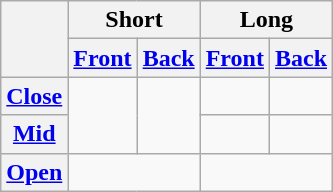<table class="wikitable" border="1" style="text-align: center;">
<tr>
<th rowspan="2"></th>
<th colspan="2">Short</th>
<th colspan="2">Long</th>
</tr>
<tr>
<th><a href='#'>Front</a></th>
<th><a href='#'>Back</a></th>
<th><a href='#'>Front</a></th>
<th><a href='#'>Back</a></th>
</tr>
<tr style="text-align: center;">
<th><a href='#'>Close</a></th>
<td rowspan="2"></td>
<td rowspan="2"></td>
<td></td>
<td></td>
</tr>
<tr style="text-align: center;">
<th><a href='#'>Mid</a></th>
<td></td>
<td></td>
</tr>
<tr style="text-align: center;">
<th><a href='#'>Open</a></th>
<td colspan="2"></td>
<td colspan="2"></td>
</tr>
</table>
